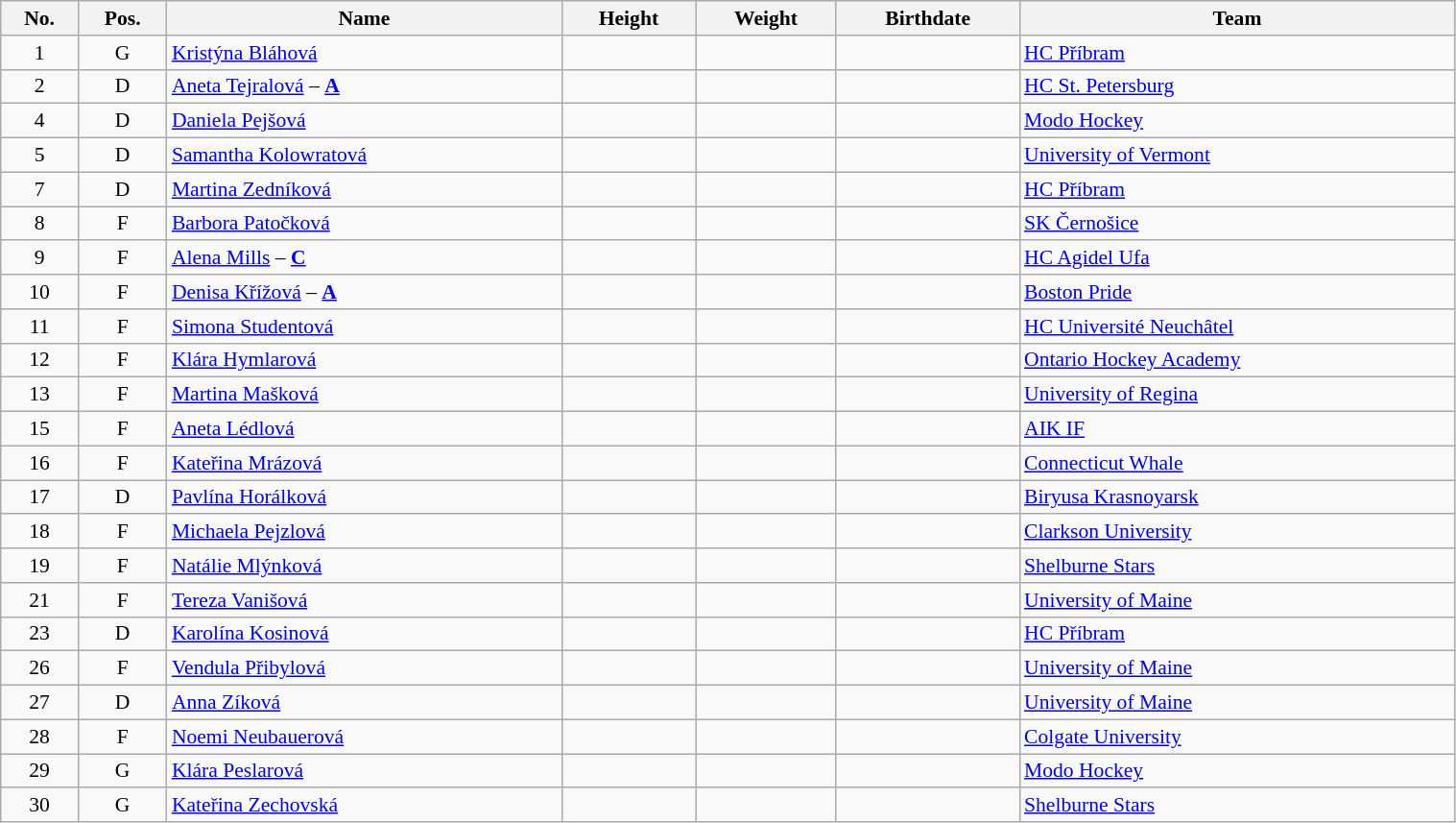<table width="80%" class="wikitable sortable" style="font-size: 90%; text-align: center;">
<tr>
<th>No.</th>
<th>Pos.</th>
<th>Name</th>
<th>Height</th>
<th>Weight</th>
<th>Birthdate</th>
<th>Team</th>
</tr>
<tr>
<td>1</td>
<td>G</td>
<td align=left><a href='#'>Kristýna Bláhová</a></td>
<td></td>
<td></td>
<td></td>
<td style="text-align:left;"> <a href='#'>HC Příbram</a></td>
</tr>
<tr>
<td>2</td>
<td>D</td>
<td align=left><a href='#'>Aneta Tejralová</a> – <strong><a href='#'>A</a></strong></td>
<td></td>
<td></td>
<td></td>
<td style="text-align:left;"> <a href='#'>HC St. Petersburg</a></td>
</tr>
<tr>
<td>4</td>
<td>D</td>
<td align=left><a href='#'>Daniela Pejšová</a></td>
<td></td>
<td></td>
<td></td>
<td style="text-align:left;"> <a href='#'>Modo Hockey</a></td>
</tr>
<tr>
<td>5</td>
<td>D</td>
<td align=left><a href='#'>Samantha Kolowratová</a></td>
<td></td>
<td></td>
<td></td>
<td style="text-align:left;"> <a href='#'>University of Vermont</a></td>
</tr>
<tr>
<td>7</td>
<td>D</td>
<td align=left><a href='#'>Martina Zedníková</a></td>
<td></td>
<td></td>
<td></td>
<td style="text-align:left;"> <a href='#'>HC Příbram</a></td>
</tr>
<tr>
<td>8</td>
<td>F</td>
<td align=left><a href='#'>Barbora Patočková</a></td>
<td></td>
<td></td>
<td></td>
<td style="text-align:left;"> <a href='#'>SK Černošice</a></td>
</tr>
<tr>
<td>9</td>
<td>F</td>
<td align=left><a href='#'>Alena Mills</a> –  <strong><a href='#'>C</a></strong></td>
<td></td>
<td></td>
<td></td>
<td style="text-align:left;"> <a href='#'>HC Agidel Ufa</a></td>
</tr>
<tr>
<td>10</td>
<td>F</td>
<td align=left><a href='#'>Denisa Křížová</a> – <strong><a href='#'>A</a></strong></td>
<td></td>
<td></td>
<td></td>
<td style="text-align:left;"> <a href='#'>Boston Pride</a></td>
</tr>
<tr>
<td>11</td>
<td>F</td>
<td align=left><a href='#'>Simona Studentová</a></td>
<td></td>
<td></td>
<td></td>
<td style="text-align:left;"> <a href='#'>HC Université Neuchâtel</a></td>
</tr>
<tr>
<td>12</td>
<td>F</td>
<td align=left><a href='#'>Klára Hymlarová</a></td>
<td></td>
<td></td>
<td></td>
<td style="text-align:left;"> <a href='#'>Ontario Hockey Academy</a></td>
</tr>
<tr>
<td>13</td>
<td>F</td>
<td align=left><a href='#'>Martina Mašková</a></td>
<td></td>
<td></td>
<td></td>
<td style="text-align:left;"> <a href='#'>University of Regina</a></td>
</tr>
<tr>
<td>15</td>
<td>F</td>
<td align=left><a href='#'>Aneta Lédlová</a></td>
<td></td>
<td></td>
<td></td>
<td style="text-align:left;"> <a href='#'>AIK IF</a></td>
</tr>
<tr>
<td>16</td>
<td>F</td>
<td align=left><a href='#'>Kateřina Mrázová</a></td>
<td></td>
<td></td>
<td></td>
<td style="text-align:left;"> <a href='#'>Connecticut Whale</a></td>
</tr>
<tr>
<td>17</td>
<td>D</td>
<td align=left><a href='#'>Pavlína Horálková</a></td>
<td></td>
<td></td>
<td></td>
<td style="text-align:left;"> <a href='#'>Biryusa Krasnoyarsk</a></td>
</tr>
<tr>
<td>18</td>
<td>F</td>
<td align=left><a href='#'>Michaela Pejzlová</a></td>
<td></td>
<td></td>
<td></td>
<td style="text-align:left;"> <a href='#'>Clarkson University</a></td>
</tr>
<tr>
<td>19</td>
<td>F</td>
<td align=left><a href='#'>Natálie Mlýnková</a></td>
<td></td>
<td></td>
<td></td>
<td style="text-align:left;"> <a href='#'>Shelburne Stars</a></td>
</tr>
<tr>
<td>21</td>
<td>F</td>
<td align=left><a href='#'>Tereza Vanišová</a></td>
<td></td>
<td></td>
<td></td>
<td style="text-align:left;"> <a href='#'>University of Maine</a></td>
</tr>
<tr>
<td>23</td>
<td>D</td>
<td align=left><a href='#'>Karolína Kosinová</a></td>
<td></td>
<td></td>
<td></td>
<td style="text-align:left;"> <a href='#'>HC Příbram</a></td>
</tr>
<tr>
<td>26</td>
<td>F</td>
<td align=left><a href='#'>Vendula Přibylová</a></td>
<td></td>
<td></td>
<td></td>
<td style="text-align:left;"> <a href='#'>University of Maine</a></td>
</tr>
<tr>
<td>27</td>
<td>D</td>
<td align=left><a href='#'>Anna Zíková</a></td>
<td></td>
<td></td>
<td></td>
<td style="text-align:left;"> <a href='#'>University of Maine</a></td>
</tr>
<tr>
<td>28</td>
<td>F</td>
<td align=left><a href='#'>Noemi Neubauerová</a></td>
<td></td>
<td></td>
<td></td>
<td style="text-align:left;"> <a href='#'>Colgate University</a></td>
</tr>
<tr>
<td>29</td>
<td>G</td>
<td align=left><a href='#'>Klára Peslarová</a></td>
<td></td>
<td></td>
<td></td>
<td style="text-align:left;"> <a href='#'>Modo Hockey</a></td>
</tr>
<tr>
<td>30</td>
<td>G</td>
<td align=left><a href='#'>Kateřina Zechovská</a></td>
<td></td>
<td></td>
<td></td>
<td style="text-align:left;"> <a href='#'>Shelburne Stars</a></td>
</tr>
</table>
